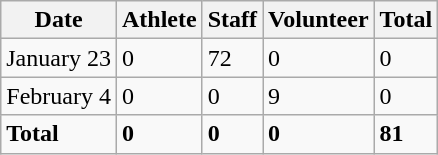<table class="wikitable sortable">
<tr>
<th>Date</th>
<th>Athlete</th>
<th>Staff</th>
<th>Volunteer</th>
<th>Total</th>
</tr>
<tr>
<td>January 23</td>
<td>0</td>
<td>72</td>
<td>0</td>
<td>0</td>
</tr>
<tr>
<td>February 4</td>
<td>0</td>
<td>0</td>
<td>9</td>
<td>0</td>
</tr>
<tr>
<td><strong>Total</strong></td>
<td><strong>0</strong></td>
<td><strong>0</strong></td>
<td><strong>0</strong></td>
<td><strong>81</strong></td>
</tr>
</table>
